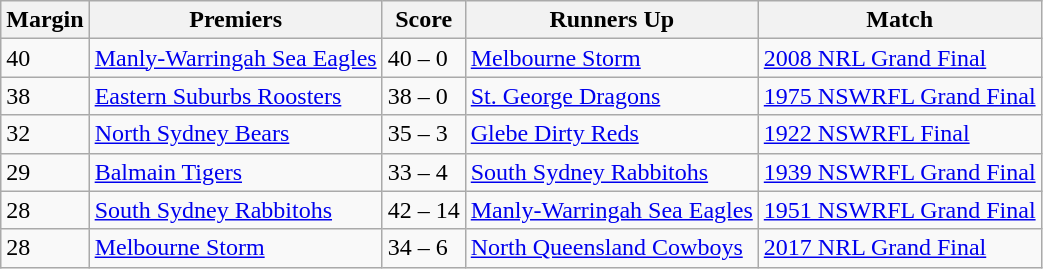<table class="wikitable">
<tr>
<th>Margin</th>
<th>Premiers</th>
<th>Score</th>
<th>Runners Up</th>
<th>Match</th>
</tr>
<tr>
<td>40</td>
<td> <a href='#'>Manly-Warringah Sea Eagles</a></td>
<td>40 – 0</td>
<td> <a href='#'>Melbourne Storm</a></td>
<td><a href='#'>2008 NRL Grand Final</a></td>
</tr>
<tr>
<td>38</td>
<td> <a href='#'>Eastern Suburbs Roosters</a></td>
<td>38 – 0</td>
<td> <a href='#'>St. George Dragons</a></td>
<td><a href='#'>1975 NSWRFL Grand Final</a></td>
</tr>
<tr>
<td>32</td>
<td> <a href='#'>North Sydney Bears</a></td>
<td>35 – 3</td>
<td> <a href='#'>Glebe Dirty Reds</a></td>
<td><a href='#'>1922 NSWRFL Final</a></td>
</tr>
<tr>
<td>29</td>
<td> <a href='#'>Balmain Tigers</a></td>
<td>33 – 4</td>
<td> <a href='#'>South Sydney Rabbitohs</a></td>
<td><a href='#'>1939 NSWRFL Grand Final</a></td>
</tr>
<tr>
<td>28</td>
<td> <a href='#'>South Sydney Rabbitohs</a></td>
<td>42 – 14</td>
<td> <a href='#'>Manly-Warringah Sea Eagles</a></td>
<td><a href='#'>1951 NSWRFL Grand Final</a></td>
</tr>
<tr>
<td>28</td>
<td> <a href='#'>Melbourne Storm</a></td>
<td>34 – 6</td>
<td> <a href='#'>North Queensland Cowboys</a></td>
<td><a href='#'>2017 NRL Grand Final</a></td>
</tr>
</table>
